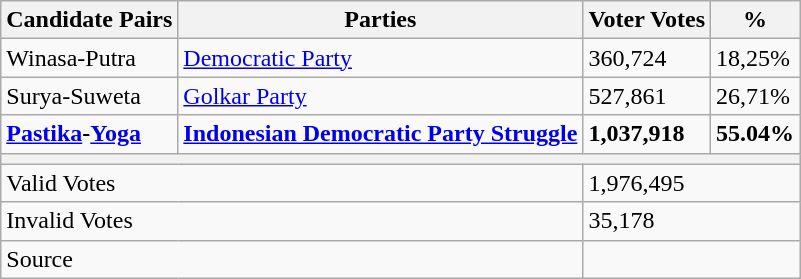<table class="wikitable sortable">
<tr>
<th>Candidate Pairs</th>
<th>Parties</th>
<th>Voter Votes</th>
<th>%</th>
</tr>
<tr>
<td>Winasa-Putra</td>
<td><a href='#'>Democratic Party</a></td>
<td>360,724</td>
<td>18,25%</td>
</tr>
<tr>
<td>Surya-Suweta</td>
<td><a href='#'>Golkar Party</a></td>
<td>527,861</td>
<td>26,71%</td>
</tr>
<tr>
<td><strong><a href='#'>Pastika</a>-<a href='#'>Yoga</a></strong></td>
<td><strong><a href='#'>Indonesian Democratic Party Struggle</a></strong></td>
<td><strong>1,037,918</strong></td>
<td><strong>55.04%</strong></td>
</tr>
<tr>
<th colspan="4"></th>
</tr>
<tr>
<td colspan="2">Valid Votes</td>
<td colspan="2">1,976,495</td>
</tr>
<tr>
<td colspan="2">Invalid Votes</td>
<td colspan="2">35,178</td>
</tr>
<tr>
<td colspan="2">Source</td>
<td colspan="2"></td>
</tr>
</table>
